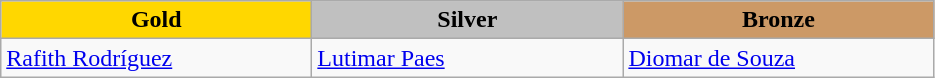<table class="wikitable" style="text-align:left">
<tr align="center">
<td width=200 bgcolor=gold><strong>Gold</strong></td>
<td width=200 bgcolor=silver><strong>Silver</strong></td>
<td width=200 bgcolor=CC9966><strong>Bronze</strong></td>
</tr>
<tr>
<td><a href='#'>Rafith Rodríguez</a><br><em></em></td>
<td><a href='#'>Lutimar Paes</a><br><em></em></td>
<td><a href='#'>Diomar de Souza</a><br><em></em></td>
</tr>
</table>
